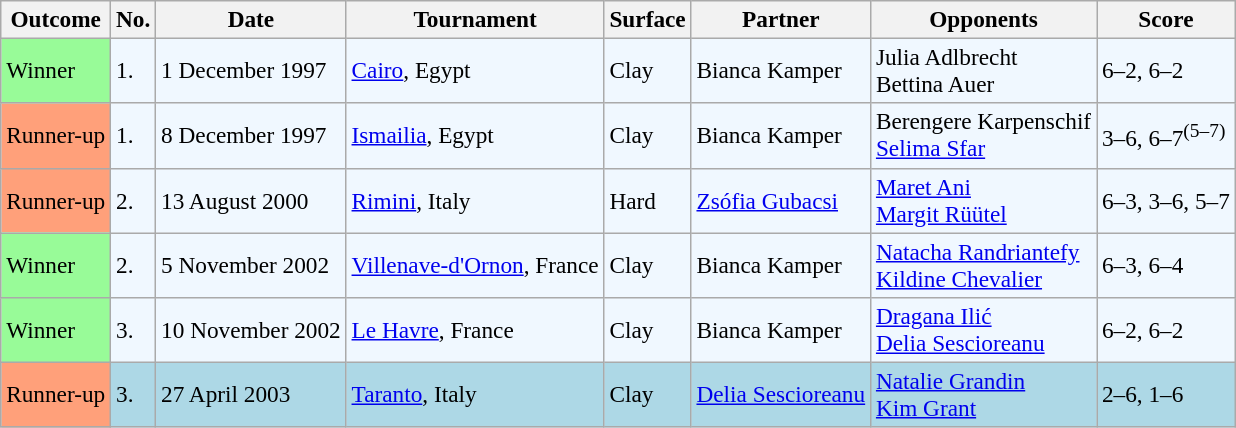<table class="sortable wikitable" style=font-size:97%>
<tr>
<th>Outcome</th>
<th>No.</th>
<th>Date</th>
<th>Tournament</th>
<th>Surface</th>
<th>Partner</th>
<th>Opponents</th>
<th>Score</th>
</tr>
<tr style="background:#f0f8ff;">
<td style="background:#98fb98;">Winner</td>
<td>1.</td>
<td>1 December 1997</td>
<td><a href='#'>Cairo</a>, Egypt</td>
<td>Clay</td>
<td> Bianca Kamper</td>
<td> Julia Adlbrecht <br>  Bettina Auer</td>
<td>6–2, 6–2</td>
</tr>
<tr bgcolor=f0f8ff>
<td style="background:#ffa07a;">Runner-up</td>
<td>1.</td>
<td>8 December 1997</td>
<td><a href='#'>Ismailia</a>, Egypt</td>
<td>Clay</td>
<td> Bianca Kamper</td>
<td> Berengere Karpenschif <br>  <a href='#'>Selima Sfar</a></td>
<td>3–6, 6–7<sup>(5–7)</sup></td>
</tr>
<tr bgcolor="#f0f8ff">
<td style="background:#ffa07a;">Runner-up</td>
<td>2.</td>
<td>13 August 2000</td>
<td><a href='#'>Rimini</a>, Italy</td>
<td>Hard</td>
<td> <a href='#'>Zsófia Gubacsi</a></td>
<td> <a href='#'>Maret Ani</a> <br>  <a href='#'>Margit Rüütel</a></td>
<td>6–3, 3–6, 5–7</td>
</tr>
<tr style="background:#f0f8ff;">
<td bgcolor="98FB98">Winner</td>
<td>2.</td>
<td>5 November 2002</td>
<td><a href='#'>Villenave-d'Ornon</a>, France</td>
<td>Clay</td>
<td> Bianca Kamper</td>
<td> <a href='#'>Natacha Randriantefy</a> <br>  <a href='#'>Kildine Chevalier</a></td>
<td>6–3, 6–4</td>
</tr>
<tr style="background:#f0f8ff;">
<td style="background:#98fb98;">Winner</td>
<td>3.</td>
<td>10 November 2002</td>
<td><a href='#'>Le Havre</a>, France</td>
<td>Clay</td>
<td> Bianca Kamper</td>
<td> <a href='#'>Dragana Ilić</a> <br>  <a href='#'>Delia Sescioreanu</a></td>
<td>6–2, 6–2</td>
</tr>
<tr style="background:lightblue;">
<td style="background:#ffa07a;">Runner-up</td>
<td>3.</td>
<td>27 April 2003</td>
<td><a href='#'>Taranto</a>, Italy</td>
<td>Clay</td>
<td> <a href='#'>Delia Sescioreanu</a></td>
<td> <a href='#'>Natalie Grandin</a> <br>  <a href='#'>Kim Grant</a></td>
<td>2–6, 1–6</td>
</tr>
</table>
